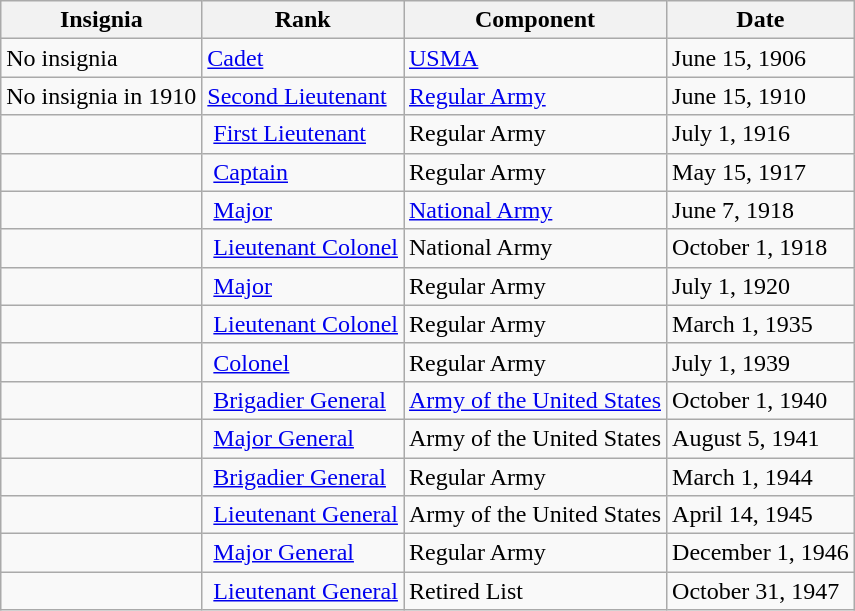<table class="wikitable">
<tr>
<th>Insignia</th>
<th>Rank</th>
<th>Component</th>
<th>Date</th>
</tr>
<tr>
<td>No insignia</td>
<td><a href='#'>Cadet</a></td>
<td><a href='#'>USMA</a></td>
<td>June 15, 1906</td>
</tr>
<tr>
<td> No insignia in 1910</td>
<td><a href='#'>Second Lieutenant</a></td>
<td><a href='#'>Regular Army</a></td>
<td>June 15, 1910</td>
</tr>
<tr>
<td></td>
<td> <a href='#'>First Lieutenant</a></td>
<td>Regular Army</td>
<td>July 1, 1916</td>
</tr>
<tr>
<td></td>
<td> <a href='#'>Captain</a></td>
<td>Regular Army</td>
<td>May 15, 1917</td>
</tr>
<tr>
<td></td>
<td> <a href='#'>Major</a></td>
<td><a href='#'>National Army</a></td>
<td>June 7, 1918</td>
</tr>
<tr>
<td></td>
<td> <a href='#'>Lieutenant Colonel</a></td>
<td>National Army</td>
<td>October 1, 1918</td>
</tr>
<tr>
<td></td>
<td> <a href='#'>Major</a></td>
<td>Regular Army</td>
<td>July 1, 1920</td>
</tr>
<tr>
<td></td>
<td> <a href='#'>Lieutenant Colonel</a></td>
<td>Regular Army</td>
<td>March 1, 1935</td>
</tr>
<tr>
<td></td>
<td> <a href='#'>Colonel</a></td>
<td>Regular Army</td>
<td>July 1, 1939</td>
</tr>
<tr>
<td></td>
<td> <a href='#'>Brigadier General</a></td>
<td><a href='#'>Army of the United States</a></td>
<td>October 1, 1940</td>
</tr>
<tr>
<td></td>
<td> <a href='#'>Major General</a></td>
<td>Army of the United States</td>
<td>August 5, 1941</td>
</tr>
<tr>
<td></td>
<td> <a href='#'>Brigadier General</a></td>
<td>Regular Army</td>
<td>March 1, 1944</td>
</tr>
<tr>
<td></td>
<td> <a href='#'>Lieutenant General</a></td>
<td>Army of the United States</td>
<td>April 14, 1945</td>
</tr>
<tr>
<td></td>
<td> <a href='#'>Major General</a></td>
<td>Regular Army</td>
<td>December 1, 1946</td>
</tr>
<tr>
<td></td>
<td> <a href='#'>Lieutenant General</a></td>
<td>Retired List</td>
<td>October 31, 1947</td>
</tr>
</table>
